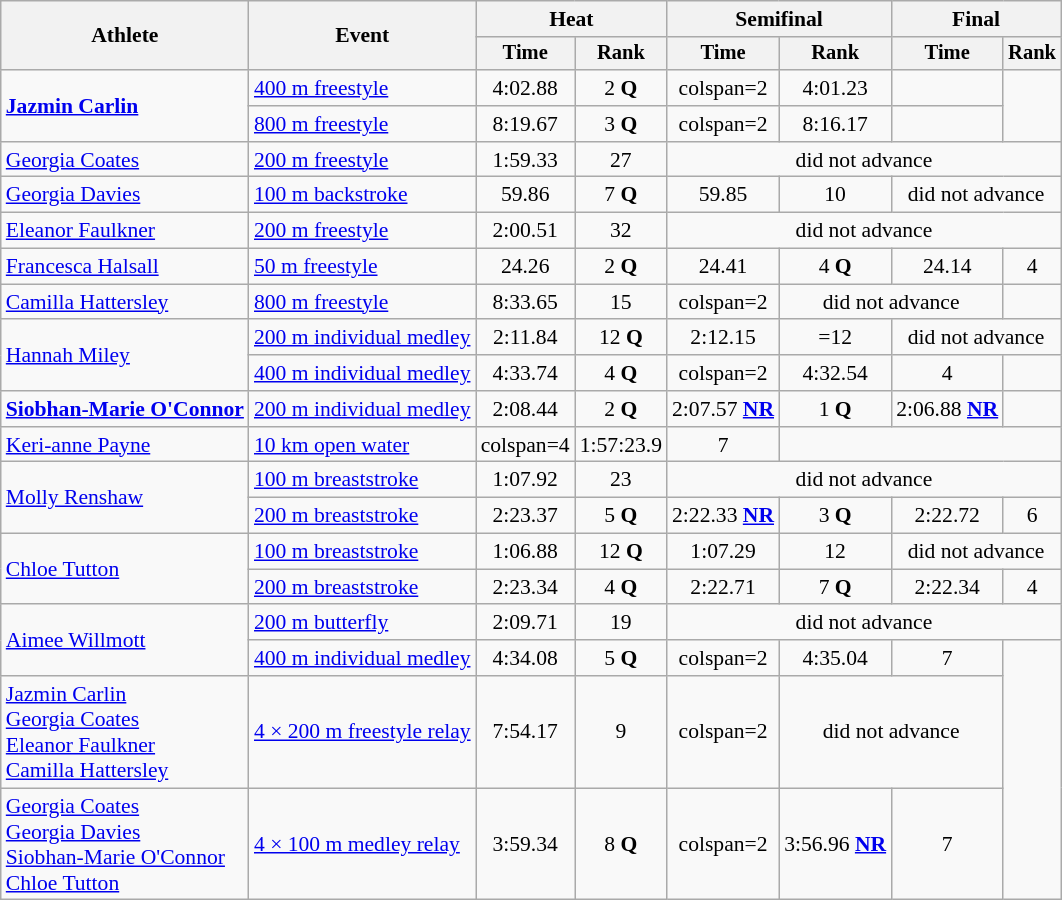<table class=wikitable style="font-size:90%">
<tr>
<th rowspan="2">Athlete</th>
<th rowspan="2">Event</th>
<th colspan="2">Heat</th>
<th colspan="2">Semifinal</th>
<th colspan="2">Final</th>
</tr>
<tr style="font-size:95%">
<th>Time</th>
<th>Rank</th>
<th>Time</th>
<th>Rank</th>
<th>Time</th>
<th>Rank</th>
</tr>
<tr align=center>
<td align=left rowspan=2><strong><a href='#'>Jazmin Carlin</a></strong></td>
<td align=left><a href='#'>400 m freestyle</a></td>
<td>4:02.88</td>
<td>2 <strong>Q</strong></td>
<td>colspan=2 </td>
<td>4:01.23</td>
<td></td>
</tr>
<tr align=center>
<td align=left><a href='#'>800 m freestyle</a></td>
<td>8:19.67</td>
<td>3 <strong>Q</strong></td>
<td>colspan=2 </td>
<td>8:16.17</td>
<td></td>
</tr>
<tr align=center>
<td align=left><a href='#'>Georgia Coates</a></td>
<td align=left><a href='#'>200 m freestyle</a></td>
<td>1:59.33</td>
<td>27</td>
<td colspan=6>did not advance</td>
</tr>
<tr align=center>
<td align=left><a href='#'>Georgia Davies</a></td>
<td align=left><a href='#'>100 m backstroke</a></td>
<td>59.86</td>
<td>7 <strong>Q</strong></td>
<td>59.85</td>
<td>10</td>
<td colspan=2>did not advance</td>
</tr>
<tr align=center>
<td align=left><a href='#'>Eleanor Faulkner</a></td>
<td align=left><a href='#'>200 m freestyle</a></td>
<td>2:00.51</td>
<td>32</td>
<td colspan=6>did not advance</td>
</tr>
<tr align=center>
<td align=left><a href='#'>Francesca Halsall</a></td>
<td align=left><a href='#'>50 m freestyle</a></td>
<td>24.26</td>
<td>2 <strong>Q</strong></td>
<td>24.41</td>
<td>4 <strong>Q</strong></td>
<td>24.14</td>
<td>4</td>
</tr>
<tr align=center>
<td align=left><a href='#'>Camilla Hattersley</a></td>
<td align=left><a href='#'>800 m freestyle</a></td>
<td>8:33.65</td>
<td>15</td>
<td>colspan=2 </td>
<td colspan=2>did not advance</td>
</tr>
<tr align=center>
<td align=left rowspan="2"><a href='#'>Hannah Miley</a></td>
<td align=left><a href='#'>200 m individual medley</a></td>
<td>2:11.84</td>
<td>12 <strong>Q</strong></td>
<td>2:12.15</td>
<td>=12</td>
<td colspan=2>did not advance</td>
</tr>
<tr align=center>
<td align=left><a href='#'>400 m individual medley</a></td>
<td>4:33.74</td>
<td>4 <strong>Q</strong></td>
<td>colspan=2 </td>
<td>4:32.54</td>
<td>4</td>
</tr>
<tr align=center>
<td align=left><strong><a href='#'>Siobhan-Marie O'Connor</a></strong></td>
<td align=left><a href='#'>200 m individual medley</a></td>
<td>2:08.44</td>
<td>2 <strong>Q</strong></td>
<td>2:07.57 <strong><a href='#'>NR</a></strong></td>
<td>1 <strong>Q</strong></td>
<td>2:06.88 <strong><a href='#'>NR</a></strong></td>
<td></td>
</tr>
<tr align=center>
<td align=left><a href='#'>Keri-anne Payne</a></td>
<td align=left><a href='#'>10 km open water</a></td>
<td>colspan=4 </td>
<td>1:57:23.9</td>
<td>7</td>
</tr>
<tr align=center>
<td align=left rowspan="2"><a href='#'>Molly Renshaw</a></td>
<td align=left><a href='#'>100 m breaststroke</a></td>
<td>1:07.92</td>
<td>23</td>
<td colspan=4>did not advance</td>
</tr>
<tr align=center>
<td align=left><a href='#'>200 m breaststroke</a></td>
<td>2:23.37</td>
<td>5 <strong>Q</strong></td>
<td>2:22.33 <strong><a href='#'>NR</a></strong></td>
<td>3 <strong>Q</strong></td>
<td>2:22.72</td>
<td>6</td>
</tr>
<tr align=center>
<td align=left rowspan=2><a href='#'>Chloe Tutton</a></td>
<td align=left><a href='#'>100 m breaststroke</a></td>
<td>1:06.88</td>
<td>12 <strong>Q</strong></td>
<td>1:07.29</td>
<td>12</td>
<td colspan=2>did not advance</td>
</tr>
<tr align=center>
<td align=left><a href='#'>200 m breaststroke</a></td>
<td>2:23.34</td>
<td>4 <strong>Q</strong></td>
<td>2:22.71</td>
<td>7 <strong>Q</strong></td>
<td>2:22.34</td>
<td>4</td>
</tr>
<tr align=center>
<td align=left rowspan=2><a href='#'>Aimee Willmott</a></td>
<td align=left><a href='#'>200 m butterfly</a></td>
<td>2:09.71</td>
<td>19</td>
<td colspan=4>did not advance</td>
</tr>
<tr align=center>
<td align=left><a href='#'>400 m individual medley</a></td>
<td>4:34.08</td>
<td>5 <strong>Q</strong></td>
<td>colspan=2 </td>
<td>4:35.04</td>
<td>7</td>
</tr>
<tr align=center>
<td align=left><a href='#'>Jazmin Carlin</a><br><a href='#'>Georgia Coates</a><br><a href='#'>Eleanor Faulkner</a><br><a href='#'>Camilla Hattersley</a></td>
<td align=left><a href='#'>4 × 200 m freestyle relay</a></td>
<td>7:54.17</td>
<td>9</td>
<td>colspan=2 </td>
<td colspan=2>did not advance</td>
</tr>
<tr align=center>
<td align=left><a href='#'>Georgia Coates</a><br><a href='#'>Georgia Davies</a><br><a href='#'>Siobhan-Marie O'Connor</a><br><a href='#'>Chloe Tutton</a></td>
<td align=left><a href='#'>4 × 100 m medley relay</a></td>
<td>3:59.34</td>
<td>8 <strong>Q</strong></td>
<td>colspan=2 </td>
<td>3:56.96 <strong><a href='#'>NR</a></strong></td>
<td>7</td>
</tr>
</table>
